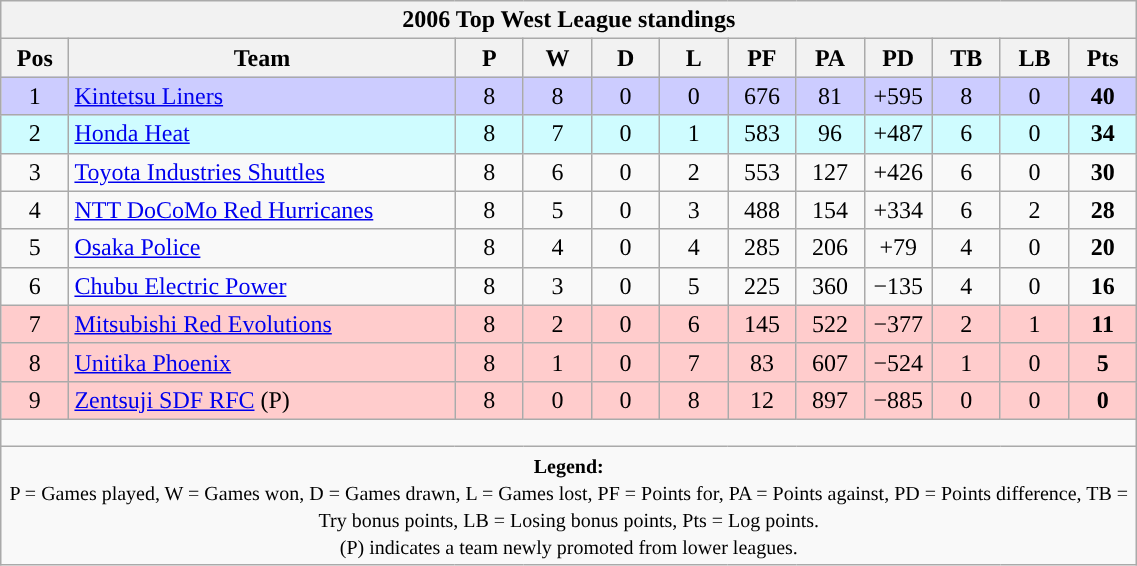<table class="wikitable" style="text-align:center; font-size:100%; width:60%;">
<tr>
<th colspan="100%" cellpadding="0" cellspacing="0"><strong>2006 Top West League standings</strong></th>
</tr>
<tr>
<th style="width:6%;">Pos</th>
<th style="width:34%;">Team</th>
<th style="width:6%;">P</th>
<th style="width:6%;">W</th>
<th style="width:6%;">D</th>
<th style="width:6%;">L</th>
<th style="width:6%;">PF</th>
<th style="width:6%;">PA</th>
<th style="width:6%;">PD</th>
<th style="width:6%;">TB</th>
<th style="width:6%;">LB</th>
<th style="width:6%;">Pts<br></th>
</tr>
<tr style="background:#CCCCFF;">
<td>1</td>
<td style="text-align:left;"><a href='#'>Kintetsu Liners</a></td>
<td>8</td>
<td>8</td>
<td>0</td>
<td>0</td>
<td>676</td>
<td>81</td>
<td>+595</td>
<td>8</td>
<td>0</td>
<td><strong>40</strong></td>
</tr>
<tr style="background:#CFFCFF;">
<td>2</td>
<td style="text-align:left;"><a href='#'>Honda Heat</a></td>
<td>8</td>
<td>7</td>
<td>0</td>
<td>1</td>
<td>583</td>
<td>96</td>
<td>+487</td>
<td>6</td>
<td>0</td>
<td><strong>34</strong></td>
</tr>
<tr>
<td>3</td>
<td style="text-align:left;"><a href='#'>Toyota Industries Shuttles</a></td>
<td>8</td>
<td>6</td>
<td>0</td>
<td>2</td>
<td>553</td>
<td>127</td>
<td>+426</td>
<td>6</td>
<td>0</td>
<td><strong>30</strong></td>
</tr>
<tr>
<td>4</td>
<td style="text-align:left;"><a href='#'>NTT DoCoMo Red Hurricanes</a></td>
<td>8</td>
<td>5</td>
<td>0</td>
<td>3</td>
<td>488</td>
<td>154</td>
<td>+334</td>
<td>6</td>
<td>2</td>
<td><strong>28</strong></td>
</tr>
<tr>
<td>5</td>
<td style="text-align:left;"><a href='#'>Osaka Police</a></td>
<td>8</td>
<td>4</td>
<td>0</td>
<td>4</td>
<td>285</td>
<td>206</td>
<td>+79</td>
<td>4</td>
<td>0</td>
<td><strong>20</strong></td>
</tr>
<tr>
<td>6</td>
<td style="text-align:left;"><a href='#'>Chubu Electric Power</a></td>
<td>8</td>
<td>3</td>
<td>0</td>
<td>5</td>
<td>225</td>
<td>360</td>
<td>−135</td>
<td>4</td>
<td>0</td>
<td><strong>16</strong></td>
</tr>
<tr style="background:#FFCCCC;">
<td>7</td>
<td style="text-align:left;"><a href='#'>Mitsubishi Red Evolutions</a></td>
<td>8</td>
<td>2</td>
<td>0</td>
<td>6</td>
<td>145</td>
<td>522</td>
<td>−377</td>
<td>2</td>
<td>1</td>
<td><strong>11</strong></td>
</tr>
<tr style="background:#FFCCCC;">
<td>8</td>
<td style="text-align:left;"><a href='#'>Unitika Phoenix</a></td>
<td>8</td>
<td>1</td>
<td>0</td>
<td>7</td>
<td>83</td>
<td>607</td>
<td>−524</td>
<td>1</td>
<td>0</td>
<td><strong>5</strong></td>
</tr>
<tr style="background:#FFCCCC;">
<td>9</td>
<td style="text-align:left;"><a href='#'>Zentsuji SDF RFC</a> (P)</td>
<td>8</td>
<td>0</td>
<td>0</td>
<td>8</td>
<td>12</td>
<td>897</td>
<td>−885</td>
<td>0</td>
<td>0</td>
<td><strong>0</strong></td>
</tr>
<tr>
<td colspan="100%" style="height:10px;"></td>
</tr>
<tr>
<td colspan="100%"><small><strong>Legend:</strong> <br> P = Games played, W = Games won, D = Games drawn, L = Games lost, PF = Points for, PA = Points against, PD = Points difference, TB = Try bonus points, LB = Losing bonus points, Pts = Log points. <br> (P) indicates a team newly promoted from lower leagues.</small></td>
</tr>
</table>
